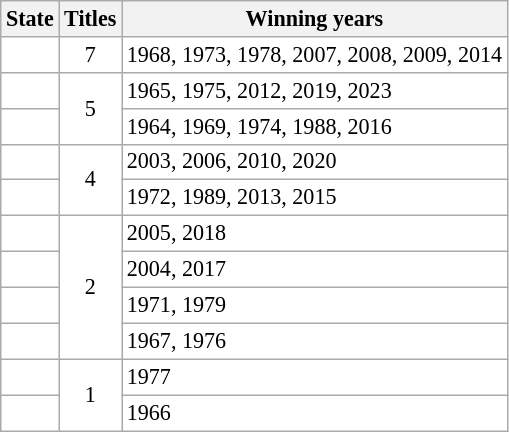<table class="wikitable sortable" style="margin: 1em 1em 1em 0; background: #FFFFFF; border: 1px #aaa solid; border-collapse: collapse; font-size: 92%;">
<tr>
<th>State</th>
<th>Titles</th>
<th>Winning years</th>
</tr>
<tr>
<td></td>
<td rowspan="1" align="center">7</td>
<td>1968, 1973, 1978, 2007, 2008, 2009, 2014</td>
</tr>
<tr>
<td></td>
<td rowspan="2" align="center">5</td>
<td>1965, 1975, 2012, 2019, 2023</td>
</tr>
<tr>
<td></td>
<td>1964, 1969, 1974, 1988, 2016</td>
</tr>
<tr>
<td></td>
<td rowspan="2" align="center">4</td>
<td>2003, 2006, 2010, 2020</td>
</tr>
<tr>
<td></td>
<td>1972, 1989, 2013, 2015</td>
</tr>
<tr>
<td></td>
<td rowspan="4" align="center">2</td>
<td>2005, 2018</td>
</tr>
<tr>
<td></td>
<td>2004, 2017</td>
</tr>
<tr>
<td></td>
<td>1971, 1979</td>
</tr>
<tr>
<td></td>
<td>1967, 1976</td>
</tr>
<tr>
<td></td>
<td rowspan="2" align="center">1</td>
<td>1977</td>
</tr>
<tr>
<td></td>
<td>1966</td>
</tr>
</table>
